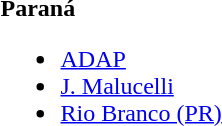<table>
<tr>
<td><strong>Paraná</strong><br><ul><li><a href='#'>ADAP</a></li><li><a href='#'>J. Malucelli</a></li><li><a href='#'>Rio Branco (PR)</a></li></ul></td>
</tr>
</table>
